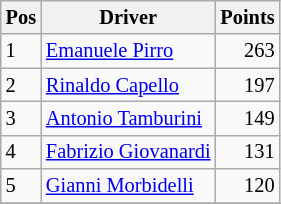<table class="wikitable" style="font-size: 85%;">
<tr>
<th>Pos</th>
<th>Driver</th>
<th>Points</th>
</tr>
<tr>
<td>1</td>
<td> <a href='#'>Emanuele Pirro</a></td>
<td align="right">263</td>
</tr>
<tr>
<td>2</td>
<td> <a href='#'>Rinaldo Capello</a></td>
<td align="right">197</td>
</tr>
<tr>
<td>3</td>
<td> <a href='#'>Antonio Tamburini</a></td>
<td align="right">149</td>
</tr>
<tr>
<td>4</td>
<td> <a href='#'>Fabrizio Giovanardi</a></td>
<td align="right">131</td>
</tr>
<tr>
<td>5</td>
<td> <a href='#'>Gianni Morbidelli</a></td>
<td align="right">120</td>
</tr>
<tr>
</tr>
</table>
